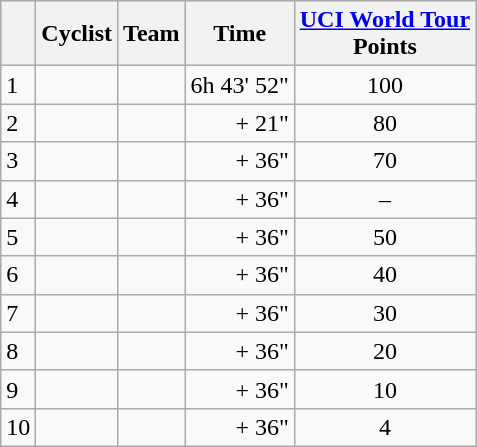<table class="wikitable">
<tr style="background:#ccccff;">
<th></th>
<th>Cyclist</th>
<th>Team</th>
<th>Time</th>
<th><a href='#'>UCI World Tour</a><br>Points</th>
</tr>
<tr>
<td>1</td>
<td></td>
<td></td>
<td align="right">6h 43' 52"</td>
<td align="center">100</td>
</tr>
<tr>
<td>2</td>
<td></td>
<td></td>
<td align="right">+ 21"</td>
<td align="center">80</td>
</tr>
<tr>
<td>3</td>
<td></td>
<td></td>
<td align="right">+ 36"</td>
<td align="center">70</td>
</tr>
<tr>
<td>4</td>
<td></td>
<td></td>
<td align="right">+ 36"</td>
<td align="center">–</td>
</tr>
<tr>
<td>5</td>
<td></td>
<td></td>
<td align="right">+ 36"</td>
<td align="center">50</td>
</tr>
<tr>
<td>6</td>
<td></td>
<td></td>
<td align="right">+ 36"</td>
<td align="center">40</td>
</tr>
<tr>
<td>7</td>
<td></td>
<td></td>
<td align="right">+ 36"</td>
<td align="center">30</td>
</tr>
<tr>
<td>8</td>
<td></td>
<td></td>
<td align="right">+ 36"</td>
<td align="center">20</td>
</tr>
<tr>
<td>9</td>
<td></td>
<td></td>
<td align="right">+ 36"</td>
<td align="center">10</td>
</tr>
<tr>
<td>10</td>
<td></td>
<td></td>
<td align="right">+ 36"</td>
<td align="center">4</td>
</tr>
</table>
